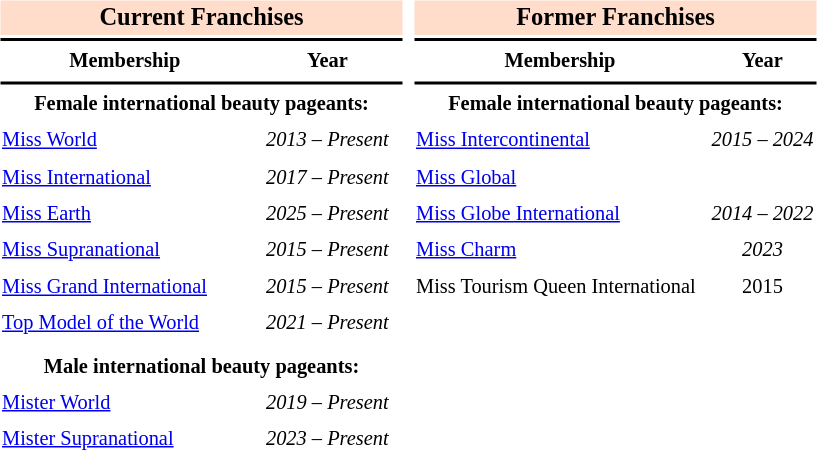<table>
<tr>
<td valign="top" width=50%><br><table class="toccolours" style="width: 20em; font-size:85%; line-height:1.5em;">
<tr>
<th colspan="2" align="center" style="background:#FFDDCA;"><big>Current Franchises</big></th>
</tr>
<tr>
<td colspan="2" style="background:black"></td>
</tr>
<tr>
<th scope="col">Membership</th>
<th scope="col">Year</th>
</tr>
<tr>
<td colspan="2" style="background:black"></td>
</tr>
<tr>
<th colspan="2" align="center">Female international beauty pageants:</th>
</tr>
<tr>
<td align="left"><a href='#'>Miss World</a></td>
<td align="center"><em>2013 – Present</em></td>
</tr>
<tr>
<td align="left"><a href='#'>Miss International</a></td>
<td align="center"><em>2017 – Present</em></td>
</tr>
<tr>
<td align="left"><a href='#'>Miss Earth</a></td>
<td align="center"><em>2025 – Present</em></td>
</tr>
<tr>
<td align="left"><a href='#'>Miss Supranational</a></td>
<td align="center"><em>2015 – Present</em></td>
</tr>
<tr>
<td align="left"><a href='#'>Miss Grand International</a></td>
<td align="center"><em>2015 – Present</em></td>
</tr>
<tr>
<td align="left"><a href='#'>Top Model of the World</a></td>
<td align="center"><em>2021 – Present</em></td>
</tr>
<tr>
<td colspan=2></td>
</tr>
<tr>
<th colspan="2" align="center">Male international beauty pageants:</th>
</tr>
<tr>
<td><a href='#'>Mister World</a></td>
<td align="center"><em>2019 – Present</em></td>
</tr>
<tr>
<td><a href='#'>Mister Supranational</a></td>
<td align="center"><em>2023 – Present</em></td>
</tr>
</table>
</td>
<td valign="top" width=50%><br><table class="toccolours" style="width: 20em; font-size:85%; line-height:1.5em;">
<tr>
<th colspan="2" align="center" style="background:#FFDDCA;"><big>Former Franchises</big></th>
</tr>
<tr>
<td colspan="2" style="background:black"></td>
</tr>
<tr>
<th scope="col">Membership</th>
<th scope="col">Year</th>
</tr>
<tr>
<td colspan="2" style="background:black"></td>
</tr>
<tr>
<th colspan="2" align="center">Female international beauty pageants:</th>
</tr>
<tr>
<td align="left"><a href='#'>Miss Intercontinental</a></td>
<td align="center"><em>2015 – 2024</em></td>
</tr>
<tr>
<td align="left"><a href='#'>Miss Global</a></td>
<td align="center"><em></em></td>
</tr>
<tr>
<td align="left"><a href='#'>Miss Globe International</a></td>
<td align="center"><em>2014 – 2022</em></td>
</tr>
<tr>
<td align="left"><a href='#'>Miss Charm</a></td>
<td align="center"><em>2023</em></td>
</tr>
<tr>
<td align="left">Miss Tourism Queen International</td>
<td align="center">2015</td>
</tr>
</table>
</td>
</tr>
</table>
